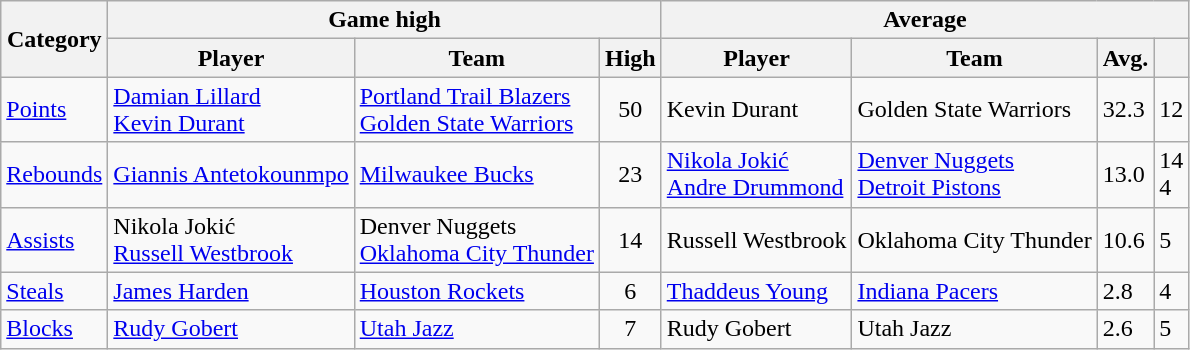<table class=wikitable style="text-align:left;">
<tr>
<th rowspan=2>Category</th>
<th colspan=3>Game high</th>
<th colspan=4>Average</th>
</tr>
<tr>
<th>Player</th>
<th>Team</th>
<th>High</th>
<th>Player</th>
<th>Team</th>
<th>Avg.</th>
<th></th>
</tr>
<tr>
<td><a href='#'>Points</a></td>
<td><a href='#'>Damian Lillard</a><br><a href='#'>Kevin Durant</a></td>
<td><a href='#'>Portland Trail Blazers</a><br><a href='#'>Golden State Warriors</a></td>
<td align=center>50</td>
<td>Kevin Durant</td>
<td>Golden State Warriors</td>
<td>32.3</td>
<td>12</td>
</tr>
<tr>
<td><a href='#'>Rebounds</a></td>
<td><a href='#'>Giannis Antetokounmpo</a></td>
<td><a href='#'>Milwaukee Bucks</a></td>
<td align=center>23</td>
<td><a href='#'>Nikola Jokić</a><br><a href='#'>Andre Drummond</a></td>
<td><a href='#'>Denver Nuggets</a><br><a href='#'>Detroit Pistons</a></td>
<td>13.0</td>
<td>14<br>4</td>
</tr>
<tr>
<td><a href='#'>Assists</a></td>
<td>Nikola Jokić<br><a href='#'>Russell Westbrook</a></td>
<td>Denver Nuggets<br><a href='#'>Oklahoma City Thunder</a></td>
<td align=center>14</td>
<td>Russell Westbrook</td>
<td>Oklahoma City Thunder</td>
<td>10.6</td>
<td>5</td>
</tr>
<tr>
<td><a href='#'>Steals</a></td>
<td><a href='#'>James Harden</a></td>
<td><a href='#'>Houston Rockets</a></td>
<td align=center>6</td>
<td><a href='#'>Thaddeus Young</a></td>
<td><a href='#'>Indiana Pacers</a></td>
<td>2.8</td>
<td>4</td>
</tr>
<tr>
<td><a href='#'>Blocks</a></td>
<td><a href='#'>Rudy Gobert</a></td>
<td><a href='#'>Utah Jazz</a></td>
<td align=center>7</td>
<td>Rudy Gobert</td>
<td>Utah Jazz</td>
<td>2.6</td>
<td>5</td>
</tr>
</table>
